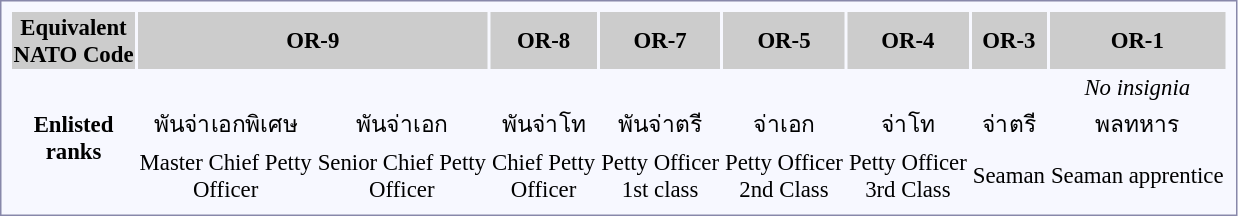<table style="border:1px solid #8888aa; background:#f7f8ff; padding:5px; font-size:95%; margin:0 12px 12px 0;" style="margin:auto; width:100%;">
<tr style="background-color:#CCCCCC;">
<th>Equivalent<br>NATO Code</th>
<th colspan=2>OR-9</th>
<th>OR-8</th>
<th>OR-7</th>
<th>OR-5</th>
<th>OR-4</th>
<th>OR-3</th>
<th>OR-1</th>
</tr>
<tr style="text-align:center;">
<td rowspan=4><strong>Enlisted<br>ranks</strong></td>
<td></td>
<td></td>
<td></td>
<td></td>
<td></td>
<td></td>
<td></td>
<td><em>No insignia</em></td>
</tr>
<tr style="text-align:center;">
<td>พันจ่าเอกพิเศษ</td>
<td>พันจ่าเอก</td>
<td>พันจ่าโท</td>
<td>พันจ่าตรี</td>
<td>จ่าเอก</td>
<td>จ่าโท</td>
<td>จ่าตรี</td>
<td>พลทหาร</td>
</tr>
<tr style="text-align:center;">
<td>Master Chief Petty<br>Officer</td>
<td>Senior Chief Petty<br>Officer</td>
<td>Chief Petty<br>Officer</td>
<td>Petty Officer<br>1st class</td>
<td>Petty Officer<br>2nd Class</td>
<td>Petty Officer<br>3rd Class</td>
<td>Seaman</td>
<td>Seaman apprentice</td>
</tr>
</table>
